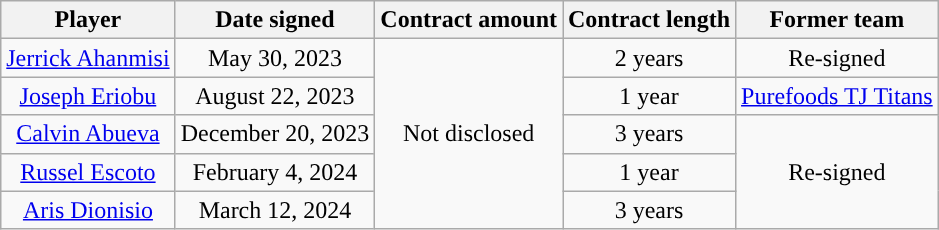<table class="wikitable sortable sortable">
<tr>
<th>Player</th>
<th>Date signed</th>
<th>Contract amount</th>
<th>Contract length</th>
<th>Former team</th>
</tr>
<tr>
<td align=center><a href='#'>Jerrick Ahanmisi</a></td>
<td align=center>May 30, 2023</td>
<td align=center rowspan=5>Not disclosed</td>
<td align=center>2 years</td>
<td align=center>Re-signed</td>
</tr>
<tr>
<td align=center><a href='#'>Joseph Eriobu</a></td>
<td align=center>August 22, 2023</td>
<td align=center>1 year</td>
<td align=center><a href='#'>Purefoods TJ Titans</a> </td>
</tr>
<tr>
<td align=center><a href='#'>Calvin Abueva</a></td>
<td align=center>December 20, 2023</td>
<td align=center>3 years</td>
<td align=center rowspan=3>Re-signed</td>
</tr>
<tr>
<td align=center><a href='#'>Russel Escoto</a></td>
<td align=center>February 4, 2024</td>
<td align=center>1 year</td>
</tr>
<tr>
<td align=center><a href='#'>Aris Dionisio</a></td>
<td align=center>March 12, 2024</td>
<td align=center>3 years</td>
</tr>
</table>
